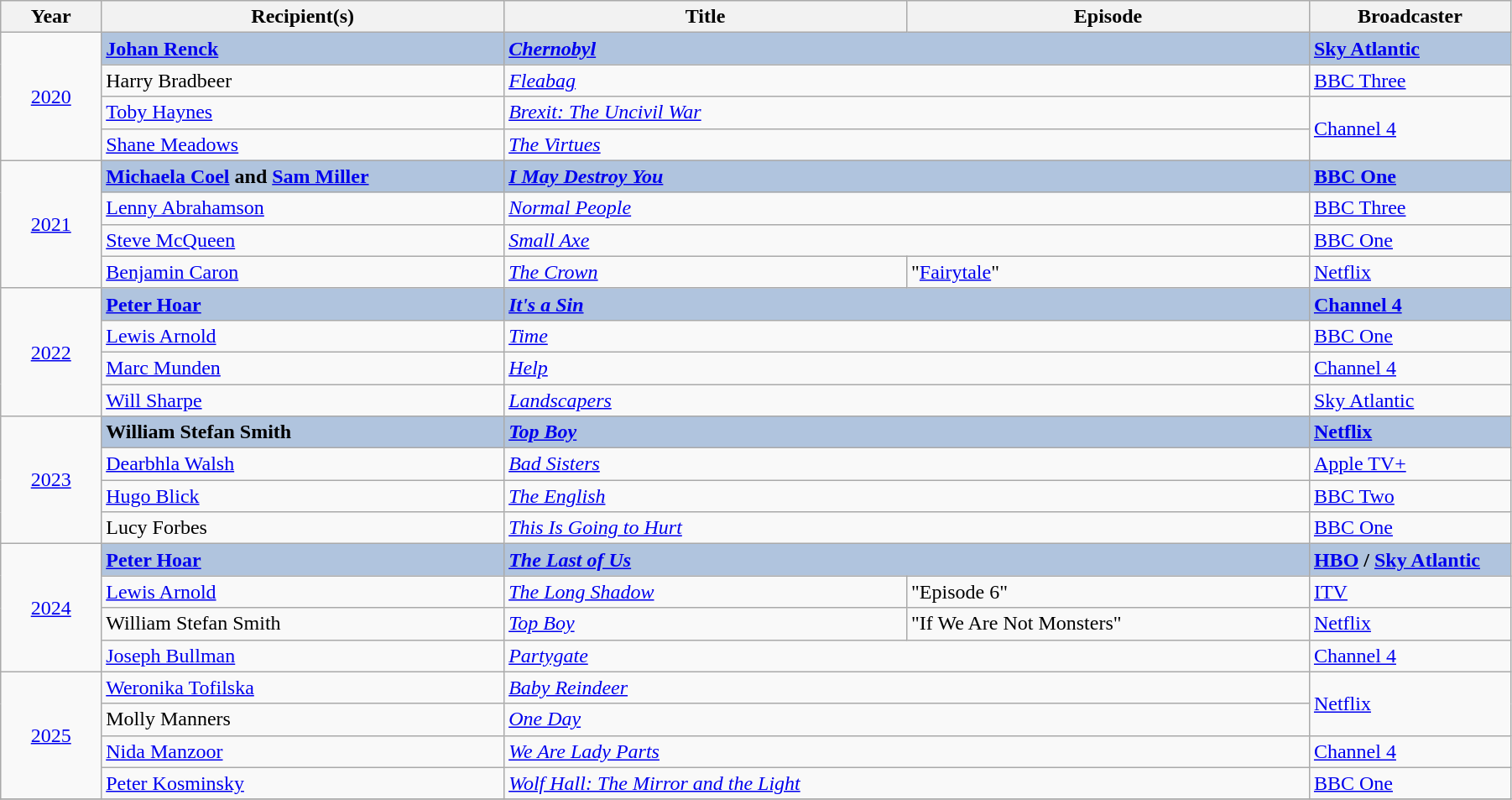<table class="wikitable" width="95%">
<tr>
<th width=5%>Year</th>
<th width=20%><strong>Recipient(s)</strong></th>
<th width=20%>Title</th>
<th width=20%>Episode</th>
<th width=10%><strong>Broadcaster</strong></th>
</tr>
<tr>
<td rowspan="4" style="text-align:center;"><a href='#'>2020</a><br></td>
<td style="background:#B0C4DE;"><strong><a href='#'>Johan Renck</a></strong></td>
<td colspan="2" style="background:#B0C4DE;"><strong><em><a href='#'>Chernobyl</a></em></strong></td>
<td style="background:#B0C4DE;"><strong><a href='#'>Sky Atlantic</a></strong></td>
</tr>
<tr>
<td>Harry Bradbeer</td>
<td colspan="2"><em><a href='#'>Fleabag</a></em></td>
<td><a href='#'>BBC Three</a></td>
</tr>
<tr>
<td><a href='#'>Toby Haynes</a></td>
<td colspan="2"><em><a href='#'>Brexit: The Uncivil War</a></em></td>
<td rowspan="2"><a href='#'>Channel 4</a></td>
</tr>
<tr>
<td><a href='#'>Shane Meadows</a></td>
<td colspan="2"><em><a href='#'>The Virtues</a></em></td>
</tr>
<tr>
<td rowspan="4" style="text-align:center;"><a href='#'>2021</a><br></td>
<td style="background:#B0C4DE;"><strong><a href='#'>Michaela Coel</a> and <a href='#'>Sam Miller</a></strong></td>
<td style="background:#B0C4DE;" colspan="2"><strong><em><a href='#'>I May Destroy You</a></em></strong></td>
<td style="background:#B0C4DE;"><strong><a href='#'>BBC One</a></strong></td>
</tr>
<tr>
<td><a href='#'>Lenny Abrahamson</a></td>
<td colspan="2"><em><a href='#'>Normal People</a></em></td>
<td><a href='#'>BBC Three</a></td>
</tr>
<tr>
<td><a href='#'>Steve McQueen</a></td>
<td colspan="2"><em><a href='#'>Small Axe</a></em></td>
<td><a href='#'>BBC One</a></td>
</tr>
<tr>
<td><a href='#'>Benjamin Caron</a></td>
<td><em><a href='#'>The Crown</a></em></td>
<td>"<a href='#'>Fairytale</a>"</td>
<td><a href='#'>Netflix</a></td>
</tr>
<tr>
<td rowspan="4" style="text-align:center;"><a href='#'>2022</a><br></td>
<td style="background:#B0C4DE;"><strong><a href='#'>Peter Hoar</a></strong></td>
<td style="background:#B0C4DE;" colspan="2"><strong><em><a href='#'>It's a Sin</a></em></strong></td>
<td style="background:#B0C4DE;"><strong><a href='#'>Channel 4</a></strong></td>
</tr>
<tr>
<td><a href='#'>Lewis Arnold</a></td>
<td colspan="2"><em><a href='#'>Time</a></em></td>
<td><a href='#'>BBC One</a></td>
</tr>
<tr>
<td><a href='#'>Marc Munden</a></td>
<td colspan="2"><em><a href='#'>Help</a></em></td>
<td><a href='#'>Channel 4</a></td>
</tr>
<tr>
<td><a href='#'>Will Sharpe</a></td>
<td colspan="2"><em><a href='#'>Landscapers</a></em></td>
<td><a href='#'>Sky Atlantic</a></td>
</tr>
<tr>
<td rowspan="4" style="text-align:center;"><a href='#'>2023</a><br></td>
<td style="background:#B0C4DE;"><strong>William Stefan Smith</strong></td>
<td style="background:#B0C4DE;" colspan="2"><strong><em><a href='#'>Top Boy</a></em></strong></td>
<td style="background:#B0C4DE;"><strong><a href='#'>Netflix</a></strong></td>
</tr>
<tr>
<td><a href='#'>Dearbhla Walsh</a></td>
<td colspan="2"><em><a href='#'>Bad Sisters</a></em></td>
<td><a href='#'>Apple TV+</a></td>
</tr>
<tr>
<td><a href='#'>Hugo Blick</a></td>
<td colspan="2"><em><a href='#'>The English</a></em></td>
<td><a href='#'>BBC Two</a></td>
</tr>
<tr>
<td>Lucy Forbes</td>
<td colspan="2"><em><a href='#'>This Is Going to Hurt</a></em></td>
<td><a href='#'>BBC One</a></td>
</tr>
<tr>
<td rowspan="4" style="text-align:center;"><a href='#'>2024</a><br></td>
<td style="background:#B0C4DE;"><strong><a href='#'>Peter Hoar</a></strong></td>
<td style="background:#B0C4DE;" colspan="2"><strong><em><a href='#'>The Last of Us</a></em></strong></td>
<td style="background:#B0C4DE;"><strong><a href='#'>HBO</a> / <a href='#'>Sky Atlantic</a></strong></td>
</tr>
<tr>
<td><a href='#'>Lewis Arnold</a></td>
<td><em><a href='#'>The Long Shadow</a></em></td>
<td>"Episode 6"</td>
<td><a href='#'>ITV</a></td>
</tr>
<tr>
<td>William Stefan Smith</td>
<td><em><a href='#'>Top Boy</a></em></td>
<td>"If We Are Not Monsters"</td>
<td><a href='#'>Netflix</a></td>
</tr>
<tr>
<td><a href='#'>Joseph Bullman</a></td>
<td colspan="2"><em><a href='#'>Partygate</a></em></td>
<td><a href='#'>Channel 4</a></td>
</tr>
<tr>
<td rowspan="4" style="text-align:center;"><a href='#'>2025</a><br></td>
<td><a href='#'>Weronika Tofilska</a></td>
<td colspan="2"><em><a href='#'>Baby Reindeer</a></em></td>
<td rowspan="2"><a href='#'>Netflix</a></td>
</tr>
<tr>
<td>Molly Manners</td>
<td colspan="2"><em><a href='#'>One Day</a></em></td>
</tr>
<tr>
<td><a href='#'>Nida Manzoor</a></td>
<td colspan="2"><em><a href='#'>We Are Lady Parts</a></em></td>
<td><a href='#'>Channel 4</a></td>
</tr>
<tr>
<td><a href='#'>Peter Kosminsky</a></td>
<td colspan="2"><em><a href='#'>Wolf Hall: The Mirror and the Light</a></em></td>
<td><a href='#'>BBC One</a></td>
</tr>
<tr>
</tr>
</table>
